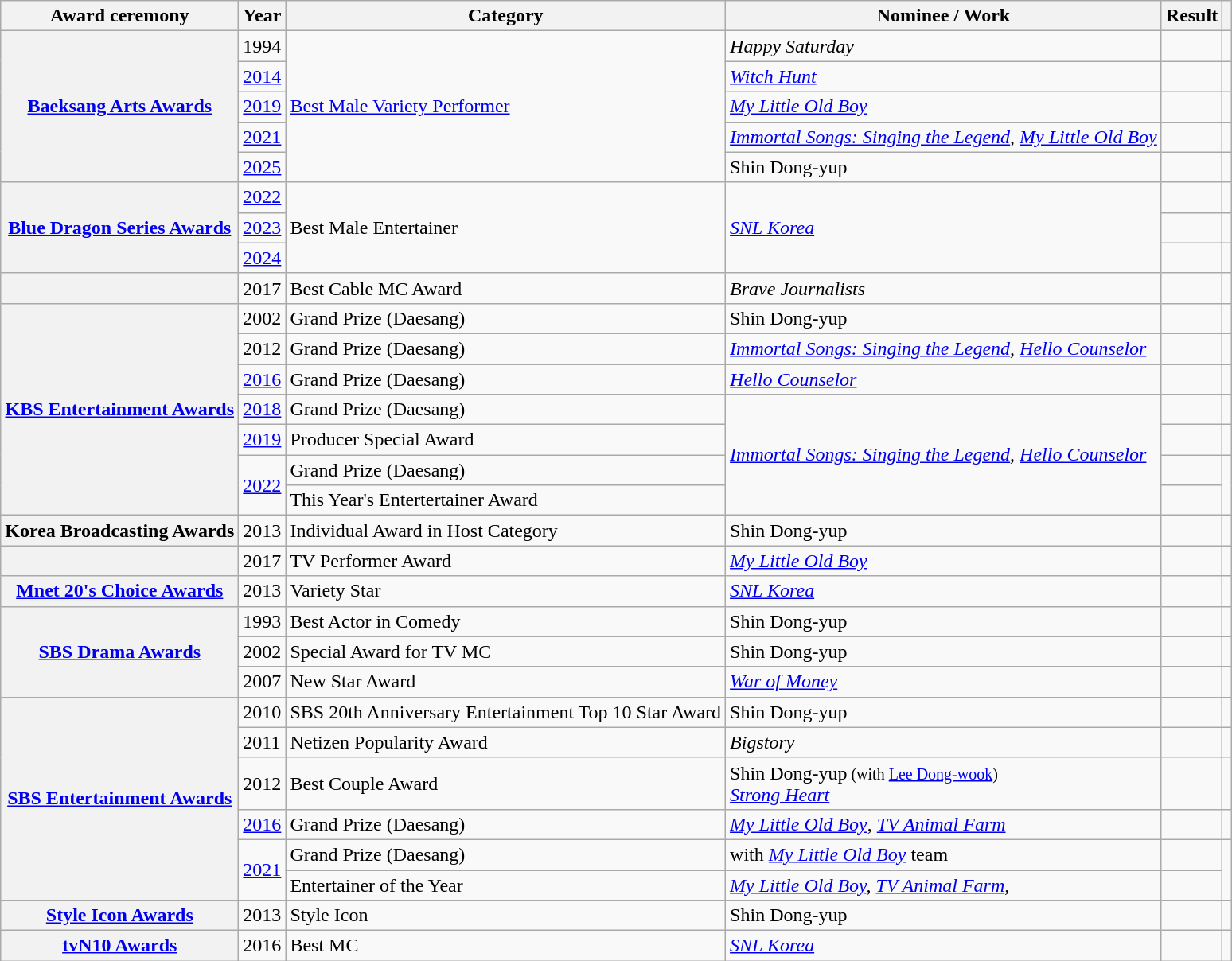<table class="wikitable plainrowheaders sortable">
<tr>
<th scope="col">Award ceremony</th>
<th scope="col">Year</th>
<th scope="col">Category</th>
<th scope="col">Nominee / Work</th>
<th scope="col">Result</th>
<th scope="col" class="unsortable"></th>
</tr>
<tr>
<th scope="row" rowspan="5"><a href='#'>Baeksang Arts Awards</a></th>
<td>1994</td>
<td rowspan="5"><a href='#'>Best Male Variety Performer</a></td>
<td><em>Happy Saturday</em></td>
<td></td>
<td></td>
</tr>
<tr>
<td><a href='#'>2014</a></td>
<td><em><a href='#'>Witch Hunt</a></em></td>
<td></td>
<td></td>
</tr>
<tr>
<td><a href='#'>2019</a></td>
<td><em><a href='#'>My Little Old Boy</a></em></td>
<td></td>
<td></td>
</tr>
<tr>
<td><a href='#'>2021</a></td>
<td><em><a href='#'>Immortal Songs: Singing the Legend</a>, <a href='#'>My Little Old Boy</a></em></td>
<td></td>
<td></td>
</tr>
<tr>
<td><a href='#'>2025</a></td>
<td>Shin Dong-yup</td>
<td></td>
<td></td>
</tr>
<tr>
<th scope="row" rowspan="3"><a href='#'>Blue Dragon Series Awards</a></th>
<td><a href='#'>2022</a></td>
<td rowspan="3">Best Male Entertainer</td>
<td rowspan="3"><em><a href='#'>SNL Korea</a></em></td>
<td></td>
<td></td>
</tr>
<tr>
<td><a href='#'>2023</a></td>
<td></td>
<td></td>
</tr>
<tr>
<td><a href='#'>2024</a></td>
<td></td>
<td></td>
</tr>
<tr>
<th scope="row"></th>
<td>2017</td>
<td>Best Cable MC Award</td>
<td><em>Brave Journalists</em></td>
<td></td>
<td></td>
</tr>
<tr>
<th scope="row" rowspan="7"><a href='#'>KBS Entertainment Awards</a></th>
<td>2002</td>
<td>Grand Prize (Daesang)</td>
<td>Shin Dong-yup</td>
<td></td>
<td></td>
</tr>
<tr>
<td>2012</td>
<td>Grand Prize (Daesang)</td>
<td><em><a href='#'>Immortal Songs: Singing the Legend</a>, <a href='#'>Hello Counselor</a></em></td>
<td></td>
<td></td>
</tr>
<tr>
<td><a href='#'>2016</a></td>
<td>Grand Prize (Daesang)</td>
<td><em><a href='#'>Hello Counselor</a></em></td>
<td></td>
<td></td>
</tr>
<tr>
<td><a href='#'>2018</a></td>
<td>Grand Prize (Daesang)</td>
<td rowspan=4><em><a href='#'>Immortal Songs: Singing the Legend</a>, <a href='#'>Hello Counselor</a></em></td>
<td></td>
<td></td>
</tr>
<tr>
<td><a href='#'>2019</a></td>
<td>Producer Special Award</td>
<td></td>
<td></td>
</tr>
<tr>
<td rowspan="2"><a href='#'>2022</a></td>
<td>Grand Prize (Daesang)</td>
<td></td>
<td rowspan="2"></td>
</tr>
<tr>
<td>This Year's Entertertainer Award</td>
<td></td>
</tr>
<tr>
<th scope="row">Korea Broadcasting Awards</th>
<td>2013</td>
<td>Individual Award in Host Category</td>
<td>Shin Dong-yup</td>
<td></td>
<td></td>
</tr>
<tr>
<th scope="row"></th>
<td>2017</td>
<td>TV Performer Award</td>
<td><em><a href='#'>My Little Old Boy</a></em></td>
<td></td>
<td></td>
</tr>
<tr>
<th scope="row"><a href='#'>Mnet 20's Choice Awards</a></th>
<td>2013</td>
<td>Variety Star</td>
<td><em><a href='#'>SNL Korea</a></em></td>
<td></td>
<td></td>
</tr>
<tr>
<th scope="row" rowspan="3"><a href='#'>SBS Drama Awards</a></th>
<td>1993</td>
<td>Best Actor in Comedy</td>
<td>Shin Dong-yup</td>
<td></td>
<td></td>
</tr>
<tr>
<td>2002</td>
<td>Special Award for TV MC</td>
<td>Shin Dong-yup</td>
<td></td>
<td></td>
</tr>
<tr>
<td>2007</td>
<td>New Star Award</td>
<td><em><a href='#'>War of Money</a></em></td>
<td></td>
<td></td>
</tr>
<tr>
<th scope="row" rowspan="6"><a href='#'>SBS Entertainment Awards</a></th>
<td>2010</td>
<td>SBS 20th Anniversary Entertainment Top 10 Star Award</td>
<td>Shin Dong-yup</td>
<td></td>
<td></td>
</tr>
<tr>
<td>2011</td>
<td>Netizen Popularity Award</td>
<td><em>Bigstory</em></td>
<td></td>
<td></td>
</tr>
<tr>
<td>2012</td>
<td>Best Couple Award</td>
<td>Shin Dong-yup<small> (with <a href='#'>Lee Dong-wook</a>)</small><br><em><a href='#'>Strong Heart</a></em></td>
<td></td>
<td></td>
</tr>
<tr>
<td><a href='#'>2016</a></td>
<td>Grand Prize (Daesang)</td>
<td><em><a href='#'>My Little Old Boy</a></em>, <em><a href='#'>TV Animal Farm</a></em></td>
<td></td>
<td></td>
</tr>
<tr>
<td rowspan=2><a href='#'>2021</a></td>
<td>Grand Prize (Daesang)</td>
<td>with <em><a href='#'>My Little Old Boy</a></em> team</td>
<td></td>
<td rowspan=2></td>
</tr>
<tr>
<td>Entertainer of the Year</td>
<td><em><a href='#'>My Little Old Boy</a>, <a href='#'>TV Animal Farm</a>, </em></td>
<td></td>
</tr>
<tr>
<th scope="row"><a href='#'>Style Icon Awards</a></th>
<td>2013</td>
<td>Style Icon</td>
<td>Shin Dong-yup</td>
<td></td>
<td></td>
</tr>
<tr>
<th scope="row"><a href='#'>tvN10 Awards</a></th>
<td>2016</td>
<td>Best MC</td>
<td><em><a href='#'>SNL Korea</a></em></td>
<td></td>
<td></td>
</tr>
</table>
